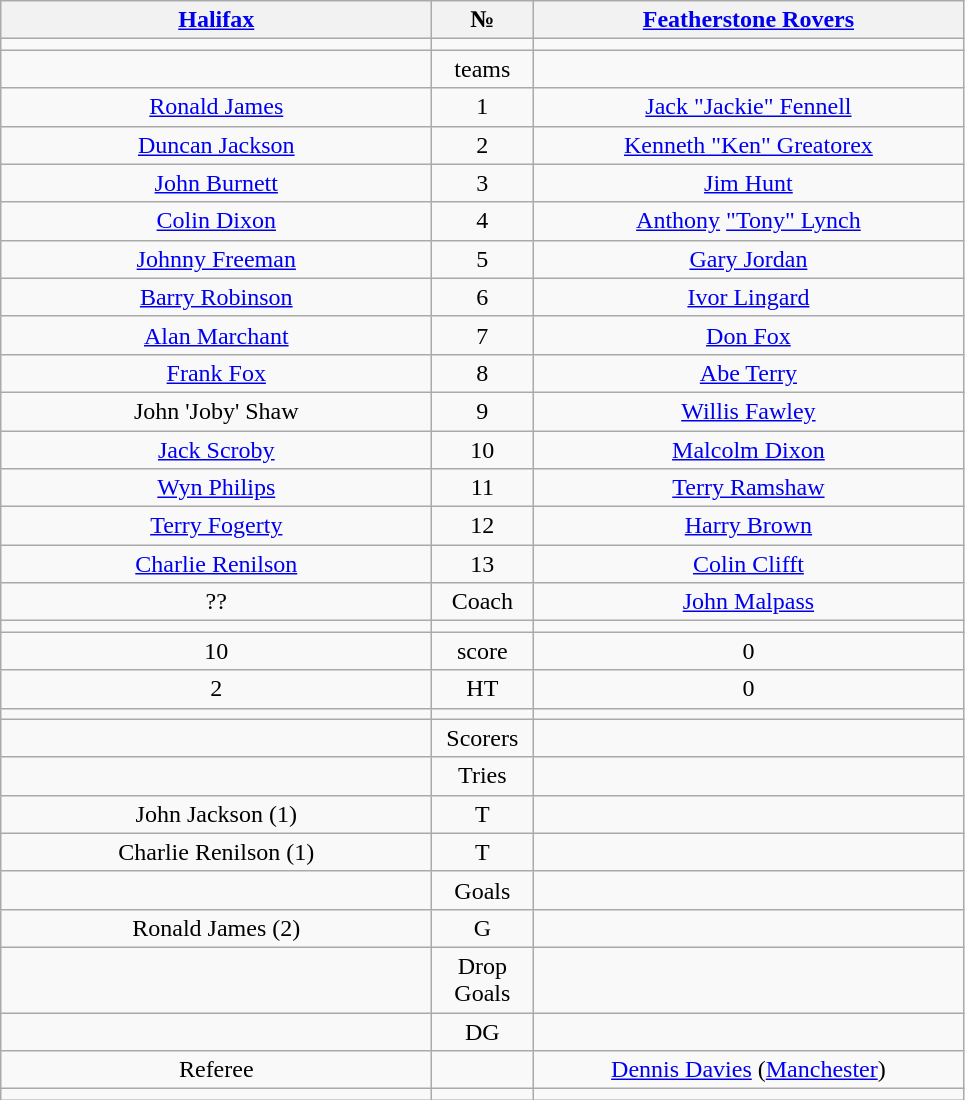<table class="wikitable" style="text-align:center;">
<tr>
<th width=280 abbr=winner><a href='#'>Halifax</a></th>
<th width=60 abbr="Number">№</th>
<th width=280 abbr=runner-up><a href='#'>Featherstone Rovers</a></th>
</tr>
<tr>
<td></td>
<td></td>
<td></td>
</tr>
<tr>
<td></td>
<td>teams</td>
<td></td>
</tr>
<tr>
<td><a href='#'>Ronald James</a></td>
<td>1</td>
<td><a href='#'>Jack "Jackie" Fennell</a></td>
</tr>
<tr>
<td><a href='#'>Duncan Jackson</a></td>
<td>2</td>
<td><a href='#'>Kenneth "Ken" Greatorex</a></td>
</tr>
<tr>
<td><a href='#'>John Burnett</a></td>
<td>3</td>
<td><a href='#'>Jim Hunt</a></td>
</tr>
<tr>
<td><a href='#'>Colin Dixon</a></td>
<td>4</td>
<td><a href='#'>Anthony</a> <a href='#'>"Tony" Lynch</a></td>
</tr>
<tr>
<td><a href='#'>Johnny Freeman</a></td>
<td>5</td>
<td><a href='#'>Gary Jordan</a></td>
</tr>
<tr>
<td><a href='#'>Barry Robinson</a></td>
<td>6</td>
<td><a href='#'>Ivor Lingard</a></td>
</tr>
<tr>
<td><a href='#'>Alan Marchant</a></td>
<td>7</td>
<td><a href='#'>Don Fox</a></td>
</tr>
<tr>
<td><a href='#'>Frank Fox</a></td>
<td>8</td>
<td><a href='#'>Abe Terry</a></td>
</tr>
<tr>
<td>John 'Joby' Shaw</td>
<td>9</td>
<td><a href='#'>Willis Fawley</a></td>
</tr>
<tr>
<td><a href='#'>Jack Scroby</a></td>
<td>10</td>
<td><a href='#'>Malcolm Dixon</a></td>
</tr>
<tr>
<td><a href='#'>Wyn Philips</a></td>
<td>11</td>
<td><a href='#'>Terry Ramshaw</a></td>
</tr>
<tr>
<td><a href='#'>Terry Fogerty</a></td>
<td>12</td>
<td><a href='#'>Harry Brown</a></td>
</tr>
<tr>
<td><a href='#'>Charlie Renilson</a></td>
<td>13</td>
<td><a href='#'>Colin Clifft</a></td>
</tr>
<tr>
<td>??</td>
<td>Coach</td>
<td><a href='#'>John Malpass</a></td>
</tr>
<tr>
<td></td>
<td></td>
<td></td>
</tr>
<tr>
<td>10</td>
<td>score</td>
<td>0</td>
</tr>
<tr>
<td>2</td>
<td>HT</td>
<td>0</td>
</tr>
<tr>
<td></td>
<td></td>
<td></td>
</tr>
<tr>
<td></td>
<td>Scorers</td>
<td></td>
</tr>
<tr>
<td></td>
<td>Tries</td>
<td></td>
</tr>
<tr>
<td>John Jackson (1)</td>
<td>T</td>
<td></td>
</tr>
<tr>
<td>Charlie Renilson (1)</td>
<td>T</td>
<td></td>
</tr>
<tr>
<td></td>
<td>Goals</td>
<td></td>
</tr>
<tr>
<td>Ronald James (2)</td>
<td>G</td>
<td></td>
</tr>
<tr>
<td></td>
<td>Drop Goals</td>
<td></td>
</tr>
<tr>
<td></td>
<td>DG</td>
<td></td>
</tr>
<tr>
<td>Referee</td>
<td></td>
<td><a href='#'>Dennis Davies</a> (<a href='#'>Manchester</a>)</td>
</tr>
<tr>
<td></td>
<td></td>
<td></td>
</tr>
</table>
